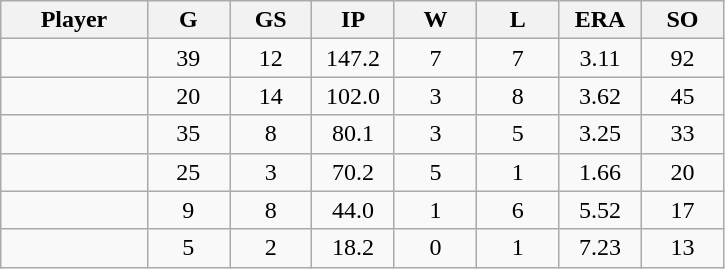<table class="wikitable sortable">
<tr>
<th bgcolor="#DDDDFF" width="16%">Player</th>
<th bgcolor="#DDDDFF" width="9%">G</th>
<th bgcolor="#DDDDFF" width="9%">GS</th>
<th bgcolor="#DDDDFF" width="9%">IP</th>
<th bgcolor="#DDDDFF" width="9%">W</th>
<th bgcolor="#DDDDFF" width="9%">L</th>
<th bgcolor="#DDDDFF" width="9%">ERA</th>
<th bgcolor="#DDDDFF" width="9%">SO</th>
</tr>
<tr align="center">
<td></td>
<td>39</td>
<td>12</td>
<td>147.2</td>
<td>7</td>
<td>7</td>
<td>3.11</td>
<td>92</td>
</tr>
<tr align="center">
<td></td>
<td>20</td>
<td>14</td>
<td>102.0</td>
<td>3</td>
<td>8</td>
<td>3.62</td>
<td>45</td>
</tr>
<tr align=center>
<td></td>
<td>35</td>
<td>8</td>
<td>80.1</td>
<td>3</td>
<td>5</td>
<td>3.25</td>
<td>33</td>
</tr>
<tr align=center>
<td></td>
<td>25</td>
<td>3</td>
<td>70.2</td>
<td>5</td>
<td>1</td>
<td>1.66</td>
<td>20</td>
</tr>
<tr align="center">
<td></td>
<td>9</td>
<td>8</td>
<td>44.0</td>
<td>1</td>
<td>6</td>
<td>5.52</td>
<td>17</td>
</tr>
<tr align=center>
<td></td>
<td>5</td>
<td>2</td>
<td>18.2</td>
<td>0</td>
<td>1</td>
<td>7.23</td>
<td>13</td>
</tr>
</table>
